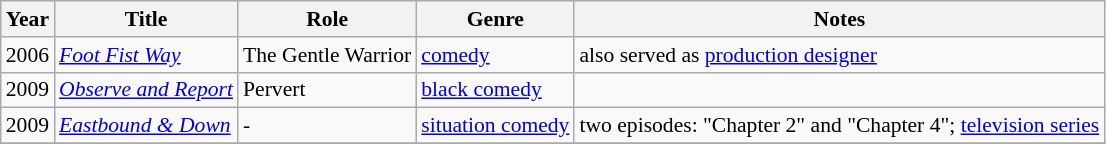<table class="wikitable" style="font-size: 90%;">
<tr>
<th>Year</th>
<th>Title</th>
<th>Role</th>
<th>Genre</th>
<th>Notes</th>
</tr>
<tr>
<td>2006</td>
<td><em><a href='#'>Foot Fist Way</a></em></td>
<td>The Gentle Warrior</td>
<td><a href='#'>comedy</a></td>
<td>also served as <a href='#'>production designer</a></td>
</tr>
<tr>
<td>2009</td>
<td><em><a href='#'>Observe and Report</a></em></td>
<td>Pervert</td>
<td><a href='#'>black comedy</a></td>
<td></td>
</tr>
<tr>
<td>2009</td>
<td><em><a href='#'>Eastbound & Down</a></em></td>
<td>-</td>
<td><a href='#'>situation comedy</a></td>
<td>two episodes: "Chapter 2" and "Chapter 4"; <a href='#'>television series</a></td>
</tr>
<tr>
</tr>
</table>
